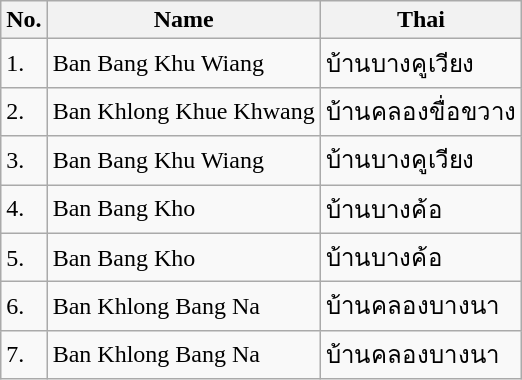<table class="wikitable sortable">
<tr>
<th>No.</th>
<th>Name</th>
<th>Thai</th>
</tr>
<tr>
<td>1.</td>
<td>Ban Bang Khu Wiang</td>
<td>บ้านบางคูเวียง</td>
</tr>
<tr>
<td>2.</td>
<td>Ban Khlong Khue Khwang</td>
<td>บ้านคลองขื่อขวาง</td>
</tr>
<tr>
<td>3.</td>
<td>Ban Bang Khu Wiang</td>
<td>บ้านบางคูเวียง</td>
</tr>
<tr>
<td>4.</td>
<td>Ban Bang Kho</td>
<td>บ้านบางค้อ</td>
</tr>
<tr>
<td>5.</td>
<td>Ban Bang Kho</td>
<td>บ้านบางค้อ</td>
</tr>
<tr>
<td>6.</td>
<td>Ban Khlong Bang Na</td>
<td>บ้านคลองบางนา</td>
</tr>
<tr>
<td>7.</td>
<td>Ban Khlong Bang Na</td>
<td>บ้านคลองบางนา</td>
</tr>
</table>
